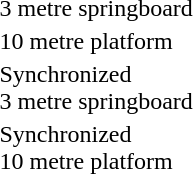<table>
<tr>
<td>3 metre springboard <br></td>
<td><strong></strong></td>
<td></td>
<td></td>
</tr>
<tr>
<td>10 metre platform <br></td>
<td><strong></strong></td>
<td></td>
<td></td>
</tr>
<tr>
<td>Synchronized<br>3 metre springboard <br></td>
<td><strong><br></strong></td>
<td><br></td>
<td><br></td>
</tr>
<tr>
<td>Synchronized<br>10 metre platform <br></td>
<td><strong><br></strong></td>
<td><br></td>
<td><br></td>
</tr>
</table>
